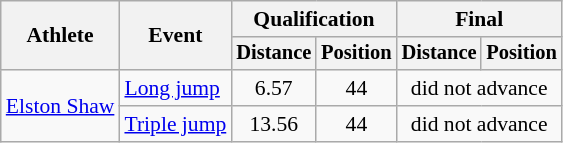<table class=wikitable style="font-size:90%">
<tr>
<th rowspan="2">Athlete</th>
<th rowspan="2">Event</th>
<th colspan="2">Qualification</th>
<th colspan="2">Final</th>
</tr>
<tr style="font-size:95%">
<th>Distance</th>
<th>Position</th>
<th>Distance</th>
<th>Position</th>
</tr>
<tr align=center>
<td align=left rowspan=2><a href='#'>Elston Shaw</a></td>
<td align=left><a href='#'>Long jump</a></td>
<td>6.57</td>
<td>44</td>
<td colspan=2>did not advance</td>
</tr>
<tr align=center>
<td align=left><a href='#'>Triple jump</a></td>
<td>13.56</td>
<td>44</td>
<td colspan=2>did not advance</td>
</tr>
</table>
